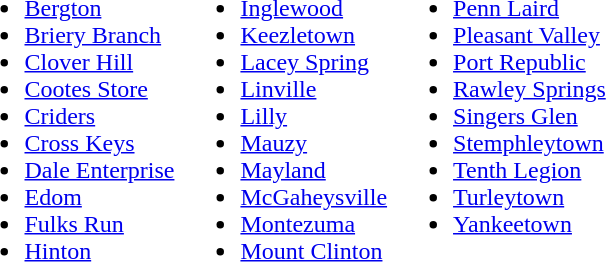<table border="0">
<tr>
<td valign="top"><br><ul><li><a href='#'>Bergton</a></li><li><a href='#'>Briery Branch</a></li><li><a href='#'>Clover Hill</a></li><li><a href='#'>Cootes Store</a></li><li><a href='#'>Criders</a></li><li><a href='#'>Cross Keys</a></li><li><a href='#'>Dale Enterprise</a></li><li><a href='#'>Edom</a></li><li><a href='#'>Fulks Run</a></li><li><a href='#'>Hinton</a></li></ul></td>
<td valign="top"><br><ul><li><a href='#'>Inglewood</a></li><li><a href='#'>Keezletown</a></li><li><a href='#'>Lacey Spring</a></li><li><a href='#'>Linville</a></li><li><a href='#'>Lilly</a></li><li><a href='#'>Mauzy</a></li><li><a href='#'>Mayland</a></li><li><a href='#'>McGaheysville</a></li><li><a href='#'>Montezuma</a></li><li><a href='#'>Mount Clinton</a></li></ul></td>
<td valign="top"><br><ul><li><a href='#'>Penn Laird</a></li><li><a href='#'>Pleasant Valley</a></li><li><a href='#'>Port Republic</a></li><li><a href='#'>Rawley Springs</a></li><li><a href='#'>Singers Glen</a></li><li><a href='#'>Stemphleytown</a></li><li><a href='#'>Tenth Legion</a></li><li><a href='#'>Turleytown</a></li><li><a href='#'>Yankeetown</a></li></ul></td>
</tr>
</table>
